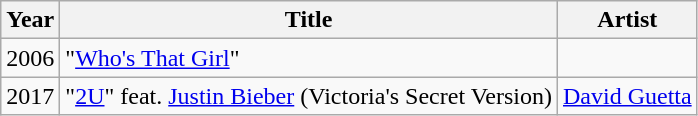<table class="wikitable">
<tr>
<th>Year</th>
<th>Title</th>
<th>Artist</th>
</tr>
<tr>
<td>2006</td>
<td>"<a href='#'>Who's That Girl</a>"</td>
<td></td>
</tr>
<tr>
<td>2017</td>
<td>"<a href='#'>2U</a>" feat. <a href='#'>Justin Bieber</a> (Victoria's Secret Version)</td>
<td><a href='#'>David Guetta</a></td>
</tr>
</table>
